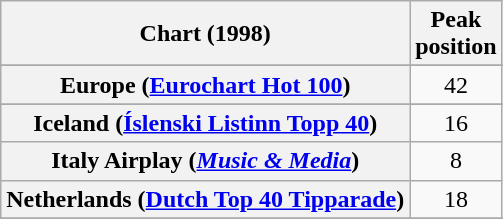<table class="wikitable sortable plainrowheaders" style="text-align:center">
<tr>
<th scope="col">Chart (1998)</th>
<th scope="col">Peak<br>position</th>
</tr>
<tr>
</tr>
<tr>
</tr>
<tr>
</tr>
<tr>
</tr>
<tr>
<th scope="row">Europe (<a href='#'>Eurochart Hot 100</a>)</th>
<td>42</td>
</tr>
<tr>
</tr>
<tr>
<th scope="row">Iceland (<a href='#'>Íslenski Listinn Topp 40</a>)</th>
<td>16</td>
</tr>
<tr>
<th scope="row">Italy Airplay (<em><a href='#'>Music & Media</a></em>)</th>
<td>8</td>
</tr>
<tr>
<th scope="row">Netherlands (<a href='#'>Dutch Top 40 Tipparade</a>)</th>
<td>18</td>
</tr>
<tr>
</tr>
<tr>
</tr>
<tr>
</tr>
<tr>
</tr>
<tr>
</tr>
<tr>
</tr>
<tr>
</tr>
<tr>
</tr>
<tr>
</tr>
<tr>
</tr>
<tr>
</tr>
<tr>
</tr>
</table>
